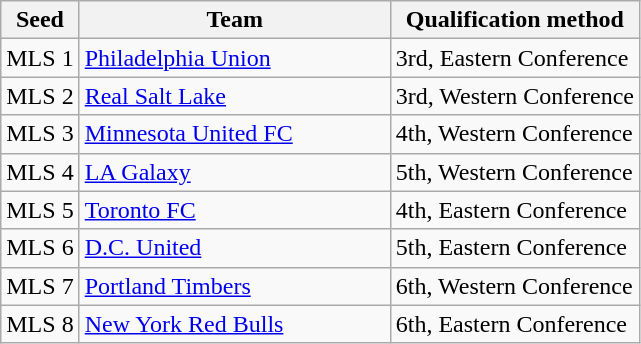<table class="wikitable">
<tr>
<th>Seed</th>
<th width=200px>Team</th>
<th>Qualification method</th>
</tr>
<tr>
<td>MLS 1</td>
<td> <a href='#'>Philadelphia Union</a></td>
<td>3rd, Eastern Conference</td>
</tr>
<tr>
<td>MLS 2</td>
<td> <a href='#'>Real Salt Lake</a></td>
<td>3rd, Western Conference</td>
</tr>
<tr>
<td>MLS 3</td>
<td> <a href='#'>Minnesota United FC</a></td>
<td>4th, Western Conference</td>
</tr>
<tr>
<td>MLS 4</td>
<td> <a href='#'>LA Galaxy</a></td>
<td>5th, Western Conference</td>
</tr>
<tr>
<td>MLS 5</td>
<td> <a href='#'>Toronto FC</a></td>
<td>4th, Eastern Conference</td>
</tr>
<tr>
<td>MLS 6</td>
<td> <a href='#'>D.C. United</a></td>
<td>5th, Eastern Conference</td>
</tr>
<tr>
<td>MLS 7</td>
<td> <a href='#'>Portland Timbers</a></td>
<td>6th, Western Conference</td>
</tr>
<tr>
<td>MLS 8</td>
<td> <a href='#'>New York Red Bulls</a></td>
<td>6th, Eastern Conference</td>
</tr>
</table>
